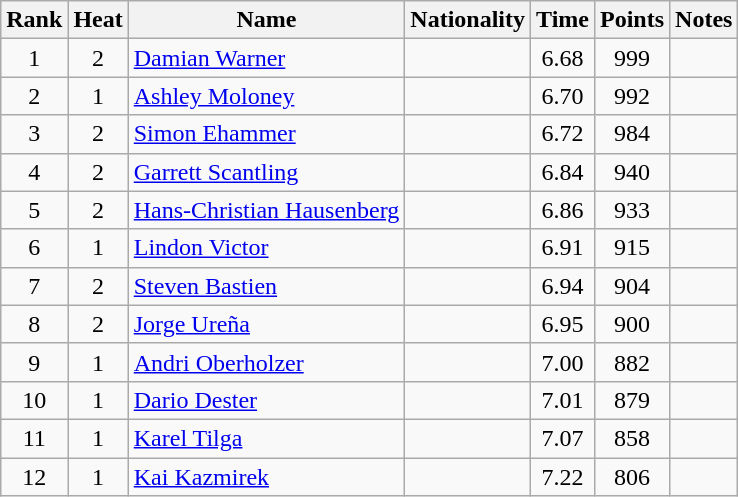<table class="wikitable sortable" style="text-align:center">
<tr>
<th>Rank</th>
<th>Heat</th>
<th>Name</th>
<th>Nationality</th>
<th>Time</th>
<th>Points</th>
<th>Notes</th>
</tr>
<tr>
<td>1</td>
<td>2</td>
<td align="left"><a href='#'>Damian Warner</a></td>
<td align=left></td>
<td>6.68</td>
<td>999</td>
<td></td>
</tr>
<tr>
<td>2</td>
<td>1</td>
<td align="left"><a href='#'>Ashley Moloney</a></td>
<td align=left></td>
<td>6.70</td>
<td>992</td>
<td></td>
</tr>
<tr>
<td>3</td>
<td>2</td>
<td align="left"><a href='#'>Simon Ehammer</a></td>
<td align=left></td>
<td>6.72</td>
<td>984</td>
<td></td>
</tr>
<tr>
<td>4</td>
<td>2</td>
<td align="left"><a href='#'>Garrett Scantling</a></td>
<td align=left></td>
<td>6.84</td>
<td>940</td>
<td></td>
</tr>
<tr>
<td>5</td>
<td>2</td>
<td align="left"><a href='#'>Hans-Christian Hausenberg</a></td>
<td align=left></td>
<td>6.86</td>
<td>933</td>
<td></td>
</tr>
<tr>
<td>6</td>
<td>1</td>
<td align="left"><a href='#'>Lindon Victor</a></td>
<td align=left></td>
<td>6.91</td>
<td>915</td>
<td></td>
</tr>
<tr>
<td>7</td>
<td>2</td>
<td align="left"><a href='#'>Steven Bastien</a></td>
<td align=left></td>
<td>6.94</td>
<td>904</td>
<td></td>
</tr>
<tr>
<td>8</td>
<td>2</td>
<td align="left"><a href='#'>Jorge Ureña</a></td>
<td align=left></td>
<td>6.95</td>
<td>900</td>
<td></td>
</tr>
<tr>
<td>9</td>
<td>1</td>
<td align="left"><a href='#'>Andri Oberholzer</a></td>
<td align=left></td>
<td>7.00</td>
<td>882</td>
<td></td>
</tr>
<tr>
<td>10</td>
<td>1</td>
<td align="left"><a href='#'>Dario Dester</a></td>
<td align=left></td>
<td>7.01</td>
<td>879</td>
<td></td>
</tr>
<tr>
<td>11</td>
<td>1</td>
<td align="left"><a href='#'>Karel Tilga</a></td>
<td align=left></td>
<td>7.07</td>
<td>858</td>
<td></td>
</tr>
<tr>
<td>12</td>
<td>1</td>
<td align="left"><a href='#'>Kai Kazmirek</a></td>
<td align=left></td>
<td>7.22</td>
<td>806</td>
<td></td>
</tr>
</table>
